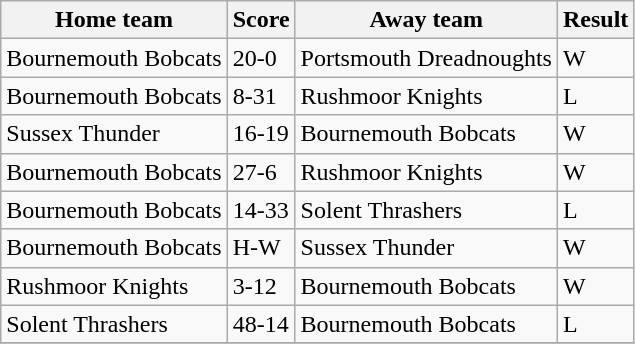<table class="wikitable">
<tr>
<th>Home team</th>
<th>Score</th>
<th>Away team</th>
<th>Result</th>
</tr>
<tr>
<td>Bournemouth Bobcats</td>
<td>20-0</td>
<td>Portsmouth Dreadnoughts</td>
<td>W</td>
</tr>
<tr>
<td>Bournemouth Bobcats</td>
<td>8-31</td>
<td>Rushmoor Knights</td>
<td>L</td>
</tr>
<tr>
<td>Sussex Thunder</td>
<td>16-19</td>
<td>Bournemouth Bobcats</td>
<td>W</td>
</tr>
<tr>
<td>Bournemouth Bobcats</td>
<td>27-6</td>
<td>Rushmoor Knights</td>
<td>W</td>
</tr>
<tr>
<td>Bournemouth Bobcats</td>
<td>14-33</td>
<td>Solent Thrashers</td>
<td>L</td>
</tr>
<tr>
<td>Bournemouth Bobcats</td>
<td>H-W</td>
<td>Sussex Thunder</td>
<td>W</td>
</tr>
<tr>
<td>Rushmoor Knights</td>
<td>3-12</td>
<td>Bournemouth Bobcats</td>
<td>W</td>
</tr>
<tr>
<td>Solent Thrashers</td>
<td>48-14</td>
<td>Bournemouth Bobcats</td>
<td>L</td>
</tr>
<tr>
</tr>
</table>
